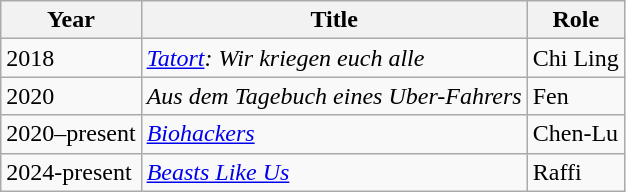<table class="wikitable sortable">
<tr>
<th>Year</th>
<th>Title</th>
<th>Role</th>
</tr>
<tr>
<td>2018</td>
<td><em><a href='#'>Tatort</a>: Wir kriegen euch alle</em></td>
<td>Chi Ling</td>
</tr>
<tr>
<td>2020</td>
<td><em>Aus dem Tagebuch eines Uber-Fahrers</em></td>
<td>Fen</td>
</tr>
<tr>
<td>2020–present</td>
<td><em><a href='#'>Biohackers</a></em></td>
<td>Chen-Lu</td>
</tr>
<tr>
<td>2024-present</td>
<td><em><a href='#'>Beasts Like Us</a></em></td>
<td>Raffi</td>
</tr>
</table>
